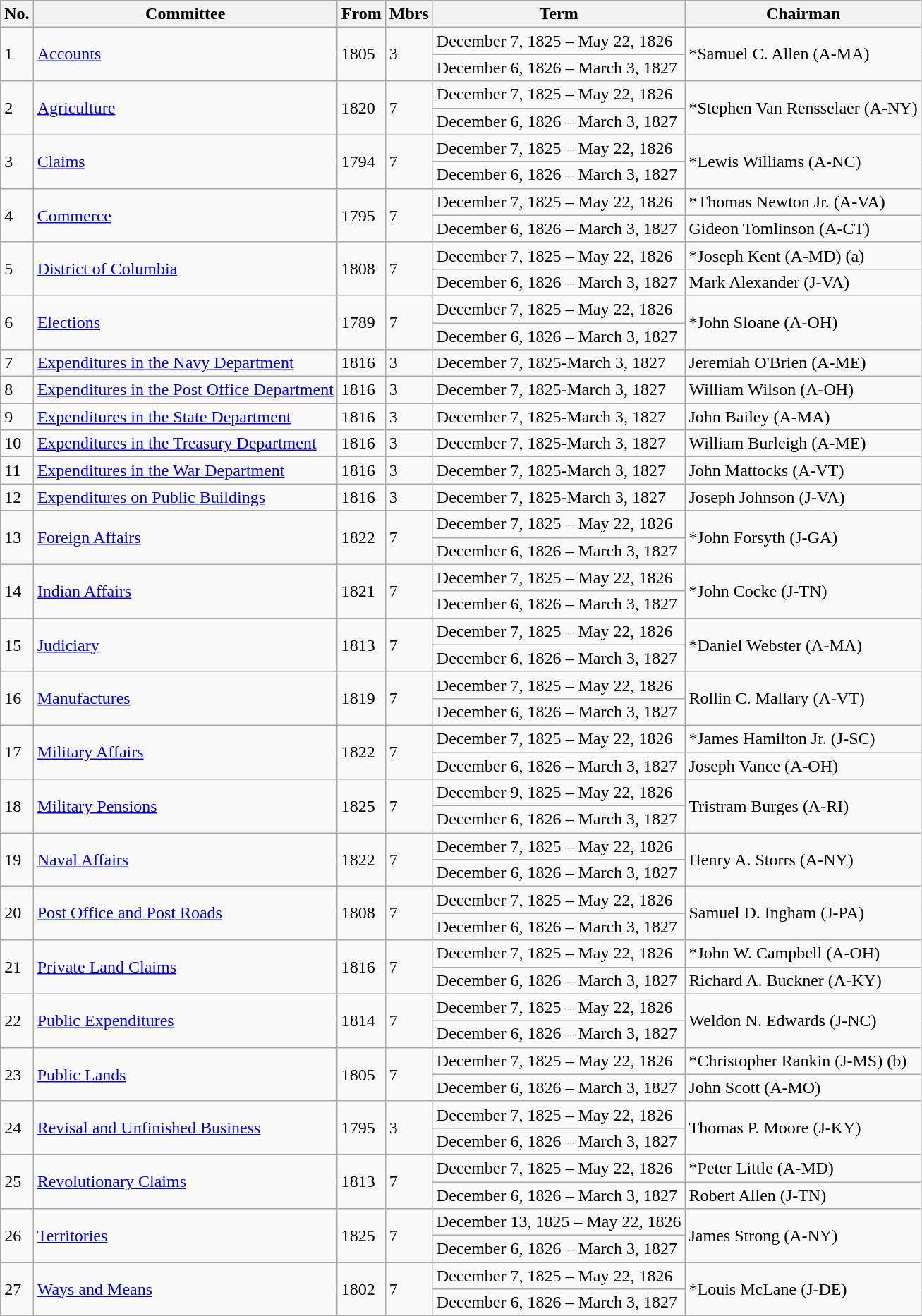<table class="wikitable">
<tr valign=bottom>
<th>No.</th>
<th>Committee</th>
<th>From</th>
<th>Mbrs</th>
<th>Term</th>
<th>Chairman</th>
</tr>
<tr>
<td rowspan=2>1</td>
<td rowspan=2><a href='#'>Accounts</a></td>
<td rowspan=2>1805</td>
<td rowspan=2>3</td>
<td>December 7, 1825 – May 22, 1826</td>
<td rowspan=2>*Samuel C. Allen (A-MA)</td>
</tr>
<tr>
<td>December 6, 1826 – March 3, 1827</td>
</tr>
<tr>
<td rowspan=2>2</td>
<td rowspan=2><a href='#'>Agriculture</a></td>
<td rowspan=2>1820</td>
<td rowspan=2>7</td>
<td>December 7, 1825 – May 22, 1826</td>
<td rowspan=2>*Stephen Van Rensselaer (A-NY)</td>
</tr>
<tr>
<td>December 6, 1826 – March 3, 1827</td>
</tr>
<tr>
<td rowspan=2>3</td>
<td rowspan=2><a href='#'>Claims</a></td>
<td rowspan=2>1794</td>
<td rowspan=2>7</td>
<td>December 7, 1825 – May 22, 1826</td>
<td rowspan=2>*Lewis Williams (A-NC)</td>
</tr>
<tr>
<td>December 6, 1826 – March 3, 1827</td>
</tr>
<tr>
<td rowspan=2>4</td>
<td rowspan=2><a href='#'>Commerce</a></td>
<td rowspan=2>1795</td>
<td rowspan=2>7</td>
<td>December 7, 1825 – May 22, 1826</td>
<td>*Thomas Newton Jr. (A-VA)</td>
</tr>
<tr>
<td>December 6, 1826 – March 3, 1827</td>
<td>Gideon Tomlinson (A-CT)</td>
</tr>
<tr>
<td rowspan=2>5</td>
<td rowspan=2><a href='#'>District of Columbia</a></td>
<td rowspan=2>1808</td>
<td rowspan=2>7</td>
<td>December 7, 1825 – May 22, 1826</td>
<td>*Joseph Kent (A-MD) (a)</td>
</tr>
<tr>
<td>December 6, 1826 – March 3, 1827</td>
<td>Mark Alexander (J-VA)</td>
</tr>
<tr>
<td rowspan=2>6</td>
<td rowspan=2><a href='#'>Elections</a></td>
<td rowspan=2>1789</td>
<td rowspan=2>7</td>
<td>December 7, 1825 – May 22, 1826</td>
<td rowspan=2>*John Sloane (A-OH)</td>
</tr>
<tr>
<td>December 6, 1826 – March 3, 1827</td>
</tr>
<tr>
<td>7</td>
<td><a href='#'>Expenditures in the Navy Department</a></td>
<td>1816</td>
<td>3</td>
<td>December 7, 1825-March 3, 1827</td>
<td>Jeremiah O'Brien (A-ME)</td>
</tr>
<tr>
<td>8</td>
<td><a href='#'>Expenditures in the Post Office Department</a></td>
<td>1816</td>
<td>3</td>
<td>December 7, 1825-March 3, 1827</td>
<td>William Wilson (A-OH)</td>
</tr>
<tr>
<td>9</td>
<td><a href='#'>Expenditures in the State Department</a></td>
<td>1816</td>
<td>3</td>
<td>December 7, 1825-March 3, 1827</td>
<td>John Bailey (A-MA)</td>
</tr>
<tr>
<td>10</td>
<td><a href='#'>Expenditures in the Treasury Department</a></td>
<td>1816</td>
<td>3</td>
<td>December 7, 1825-March 3, 1827</td>
<td>William Burleigh (A-ME)</td>
</tr>
<tr>
<td>11</td>
<td><a href='#'>Expenditures in the War Department</a></td>
<td>1816</td>
<td>3</td>
<td>December 7, 1825-March 3, 1827</td>
<td>John Mattocks (A-VT)</td>
</tr>
<tr>
<td>12</td>
<td><a href='#'>Expenditures on Public Buildings</a></td>
<td>1816</td>
<td>3</td>
<td>December 7, 1825-March 3, 1827</td>
<td>Joseph Johnson (J-VA)</td>
</tr>
<tr>
<td rowspan=2>13</td>
<td rowspan=2><a href='#'>Foreign Affairs</a></td>
<td rowspan=2>1822</td>
<td rowspan=2>7</td>
<td>December 7, 1825 – May 22, 1826</td>
<td rowspan=2>*John Forsyth (J-GA)</td>
</tr>
<tr>
<td>December 6, 1826 – March 3, 1827</td>
</tr>
<tr>
<td rowspan=2>14</td>
<td rowspan=2><a href='#'>Indian Affairs</a></td>
<td rowspan=2>1821</td>
<td rowspan=2>7</td>
<td>December 7, 1825 – May 22, 1826</td>
<td rowspan=2>*John Cocke (J-TN)</td>
</tr>
<tr>
<td>December 6, 1826 – March 3, 1827</td>
</tr>
<tr>
<td rowspan=2>15</td>
<td rowspan=2><a href='#'>Judiciary</a></td>
<td rowspan=2>1813</td>
<td rowspan=2>7</td>
<td>December 7, 1825 – May 22, 1826</td>
<td rowspan=2>*Daniel Webster (A-MA)</td>
</tr>
<tr>
<td>December 6, 1826 – March 3, 1827</td>
</tr>
<tr>
<td rowspan=2>16</td>
<td rowspan=2><a href='#'>Manufactures</a></td>
<td rowspan=2>1819</td>
<td rowspan=2>7</td>
<td>December 7, 1825 – May 22, 1826</td>
<td rowspan=2>Rollin C. Mallary (A-VT)</td>
</tr>
<tr>
<td>December 6, 1826 – March 3, 1827</td>
</tr>
<tr>
<td rowspan=2>17</td>
<td rowspan=2><a href='#'>Military Affairs</a></td>
<td rowspan=2>1822</td>
<td rowspan=2>7</td>
<td>December 7, 1825 – May 22, 1826</td>
<td>*James Hamilton Jr. (J-SC)</td>
</tr>
<tr>
<td>December 6, 1826 – March 3, 1827</td>
<td>Joseph Vance (A-OH)</td>
</tr>
<tr>
<td rowspan=2>18</td>
<td rowspan=2><a href='#'>Military Pensions</a></td>
<td rowspan=2>1825</td>
<td rowspan=2>7</td>
<td>December 9, 1825 – May 22, 1826</td>
<td rowspan=2>Tristram Burges (A-RI)</td>
</tr>
<tr>
<td>December 6, 1826 – March 3, 1827</td>
</tr>
<tr>
<td rowspan=2>19</td>
<td rowspan=2><a href='#'>Naval Affairs</a></td>
<td rowspan=2>1822</td>
<td rowspan=2>7</td>
<td>December 7, 1825 – May 22, 1826</td>
<td rowspan=2>Henry A. Storrs (A-NY)</td>
</tr>
<tr>
<td>December 6, 1826 – March 3, 1827</td>
</tr>
<tr>
<td rowspan=2>20</td>
<td rowspan=2><a href='#'>Post Office and Post Roads</a></td>
<td rowspan=2>1808</td>
<td rowspan=2>7</td>
<td>December 7, 1825 – May 22, 1826</td>
<td rowspan=2>Samuel D. Ingham (J-PA)</td>
</tr>
<tr>
<td>December 6, 1826 – March 3, 1827</td>
</tr>
<tr>
<td rowspan=2>21</td>
<td rowspan=2><a href='#'>Private Land Claims</a></td>
<td rowspan=2>1816</td>
<td rowspan=2>7</td>
<td>December 7, 1825 – May 22, 1826</td>
<td>*John W. Campbell (A-OH)</td>
</tr>
<tr>
<td>December 6, 1826 – March 3, 1827</td>
<td>Richard A. Buckner (A-KY)</td>
</tr>
<tr>
<td rowspan=2>22</td>
<td rowspan=2><a href='#'>Public Expenditures</a></td>
<td rowspan=2>1814</td>
<td rowspan=2>7</td>
<td>December 7, 1825 – May 22, 1826</td>
<td rowspan=2>Weldon N. Edwards (J-NC)</td>
</tr>
<tr>
<td>December 6, 1826 – March 3, 1827</td>
</tr>
<tr>
<td rowspan=2>23</td>
<td rowspan=2><a href='#'>Public Lands</a></td>
<td rowspan=2>1805</td>
<td rowspan=2>7</td>
<td>December 7, 1825 – May 22, 1826</td>
<td>*Christopher Rankin (J-MS) (b)</td>
</tr>
<tr>
<td>December 6, 1826 – March 3, 1827</td>
<td>John Scott (A-MO)</td>
</tr>
<tr>
<td rowspan=2>24</td>
<td rowspan=2><a href='#'>Revisal and Unfinished Business</a></td>
<td rowspan=2>1795</td>
<td rowspan=2>3</td>
<td>December 7, 1825 – May 22, 1826</td>
<td rowspan=2>Thomas P. Moore (J-KY)</td>
</tr>
<tr>
<td>December 6, 1826 – March 3, 1827</td>
</tr>
<tr>
<td rowspan=2>25</td>
<td rowspan=2><a href='#'>Revolutionary Claims</a></td>
<td rowspan=2>1813</td>
<td rowspan=2>7</td>
<td>December 7, 1825 – May 22, 1826</td>
<td>*Peter Little (A-MD)</td>
</tr>
<tr>
<td>December 6, 1826 – March 3, 1827</td>
<td>Robert Allen (J-TN)</td>
</tr>
<tr>
<td rowspan=2>26</td>
<td rowspan=2><a href='#'>Territories</a></td>
<td rowspan=2>1825</td>
<td rowspan=2>7</td>
<td>December 13, 1825 – May 22, 1826</td>
<td rowspan=2>James Strong (A-NY)</td>
</tr>
<tr>
<td>December 6, 1826 – March 3, 1827</td>
</tr>
<tr>
<td rowspan=2>27</td>
<td rowspan=2><a href='#'>Ways and Means</a></td>
<td rowspan=2>1802</td>
<td rowspan=2>7</td>
<td>December 7, 1825 – May 22, 1826</td>
<td rowspan=2>*Louis McLane (J-DE)</td>
</tr>
<tr>
<td>December 6, 1826 – March 3, 1827</td>
</tr>
<tr>
</tr>
</table>
